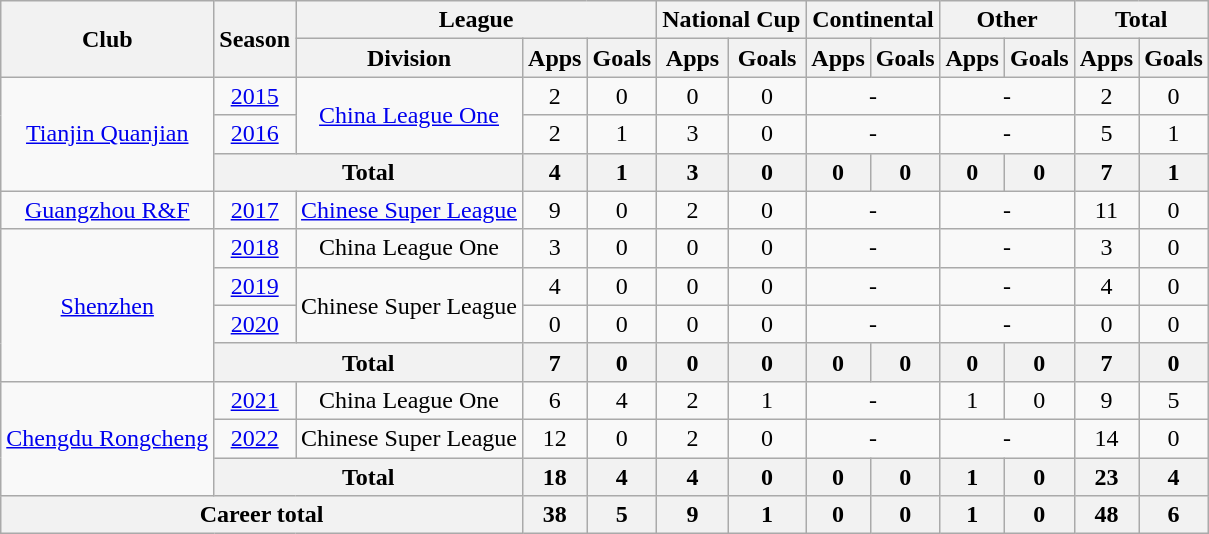<table class="wikitable" style="text-align: center">
<tr>
<th rowspan="2">Club</th>
<th rowspan="2">Season</th>
<th colspan="3">League</th>
<th colspan="2">National Cup</th>
<th colspan="2">Continental</th>
<th colspan="2">Other</th>
<th colspan="2">Total</th>
</tr>
<tr>
<th>Division</th>
<th>Apps</th>
<th>Goals</th>
<th>Apps</th>
<th>Goals</th>
<th>Apps</th>
<th>Goals</th>
<th>Apps</th>
<th>Goals</th>
<th>Apps</th>
<th>Goals</th>
</tr>
<tr>
<td rowspan=3><a href='#'>Tianjin Quanjian</a></td>
<td><a href='#'>2015</a></td>
<td rowspan="2"><a href='#'>China League One</a></td>
<td>2</td>
<td>0</td>
<td>0</td>
<td>0</td>
<td colspan="2">-</td>
<td colspan="2">-</td>
<td>2</td>
<td>0</td>
</tr>
<tr>
<td><a href='#'>2016</a></td>
<td>2</td>
<td>1</td>
<td>3</td>
<td>0</td>
<td colspan="2">-</td>
<td colspan="2">-</td>
<td>5</td>
<td>1</td>
</tr>
<tr>
<th colspan=2>Total</th>
<th>4</th>
<th>1</th>
<th>3</th>
<th>0</th>
<th>0</th>
<th>0</th>
<th>0</th>
<th>0</th>
<th>7</th>
<th>1</th>
</tr>
<tr>
<td><a href='#'>Guangzhou R&F</a></td>
<td><a href='#'>2017</a></td>
<td><a href='#'>Chinese Super League</a></td>
<td>9</td>
<td>0</td>
<td>2</td>
<td>0</td>
<td colspan="2">-</td>
<td colspan="2">-</td>
<td>11</td>
<td>0</td>
</tr>
<tr>
<td rowspan=4><a href='#'>Shenzhen</a></td>
<td><a href='#'>2018</a></td>
<td>China League One</td>
<td>3</td>
<td>0</td>
<td>0</td>
<td>0</td>
<td colspan="2">-</td>
<td colspan="2">-</td>
<td>3</td>
<td>0</td>
</tr>
<tr>
<td><a href='#'>2019</a></td>
<td rowspan=2>Chinese Super League</td>
<td>4</td>
<td>0</td>
<td>0</td>
<td>0</td>
<td colspan="2">-</td>
<td colspan="2">-</td>
<td>4</td>
<td>0</td>
</tr>
<tr>
<td><a href='#'>2020</a></td>
<td>0</td>
<td>0</td>
<td>0</td>
<td>0</td>
<td colspan="2">-</td>
<td colspan="2">-</td>
<td>0</td>
<td>0</td>
</tr>
<tr>
<th colspan=2>Total</th>
<th>7</th>
<th>0</th>
<th>0</th>
<th>0</th>
<th>0</th>
<th>0</th>
<th>0</th>
<th>0</th>
<th>7</th>
<th>0</th>
</tr>
<tr>
<td rowspan=3><a href='#'>Chengdu Rongcheng</a></td>
<td><a href='#'>2021</a></td>
<td>China League One</td>
<td>6</td>
<td>4</td>
<td>2</td>
<td>1</td>
<td colspan="2">-</td>
<td>1</td>
<td>0</td>
<td>9</td>
<td>5</td>
</tr>
<tr>
<td><a href='#'>2022</a></td>
<td>Chinese Super League</td>
<td>12</td>
<td>0</td>
<td>2</td>
<td>0</td>
<td colspan="2">-</td>
<td colspan="2">-</td>
<td>14</td>
<td>0</td>
</tr>
<tr>
<th colspan=2>Total</th>
<th>18</th>
<th>4</th>
<th>4</th>
<th>0</th>
<th>0</th>
<th>0</th>
<th>1</th>
<th>0</th>
<th>23</th>
<th>4</th>
</tr>
<tr>
<th colspan=3>Career total</th>
<th>38</th>
<th>5</th>
<th>9</th>
<th>1</th>
<th>0</th>
<th>0</th>
<th>1</th>
<th>0</th>
<th>48</th>
<th>6</th>
</tr>
</table>
